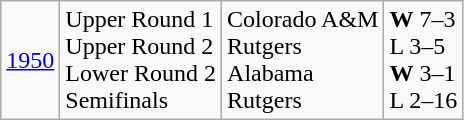<table class="wikitable">
<tr>
<td><a href='#'>1950</a></td>
<td>Upper Round 1<br>Upper Round 2<br>Lower Round 2<br>Semifinals</td>
<td>Colorado A&M<br>Rutgers<br>Alabama<br>Rutgers</td>
<td><strong>W</strong> 7–3<br>L 3–5<br><strong>W</strong> 3–1<br>L 2–16</td>
</tr>
</table>
